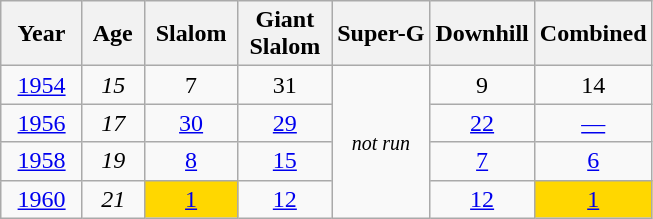<table class=wikitable style="text-align:center">
<tr>
<th>  Year  </th>
<th> Age </th>
<th> Slalom </th>
<th>Giant<br> Slalom </th>
<th>Super-G</th>
<th>Downhill</th>
<th>Combined</th>
</tr>
<tr>
<td><a href='#'>1954</a></td>
<td><em>15</em></td>
<td>7</td>
<td>31</td>
<td rowspan=4><small><em>not run</em></small></td>
<td>9</td>
<td>14</td>
</tr>
<tr>
<td><a href='#'>1956</a></td>
<td><em>17</em></td>
<td><a href='#'>30</a></td>
<td><a href='#'>29</a></td>
<td><a href='#'>22</a></td>
<td><a href='#'>—</a></td>
</tr>
<tr>
<td><a href='#'>1958</a></td>
<td><em>19</em></td>
<td><a href='#'>8</a></td>
<td><a href='#'>15</a></td>
<td><a href='#'>7</a></td>
<td><a href='#'>6</a></td>
</tr>
<tr>
<td><a href='#'>1960</a></td>
<td><em>21</em></td>
<td style="background:gold;"><a href='#'>1</a></td>
<td><a href='#'>12</a></td>
<td><a href='#'>12</a></td>
<td style="background:gold;"><a href='#'>1</a></td>
</tr>
</table>
